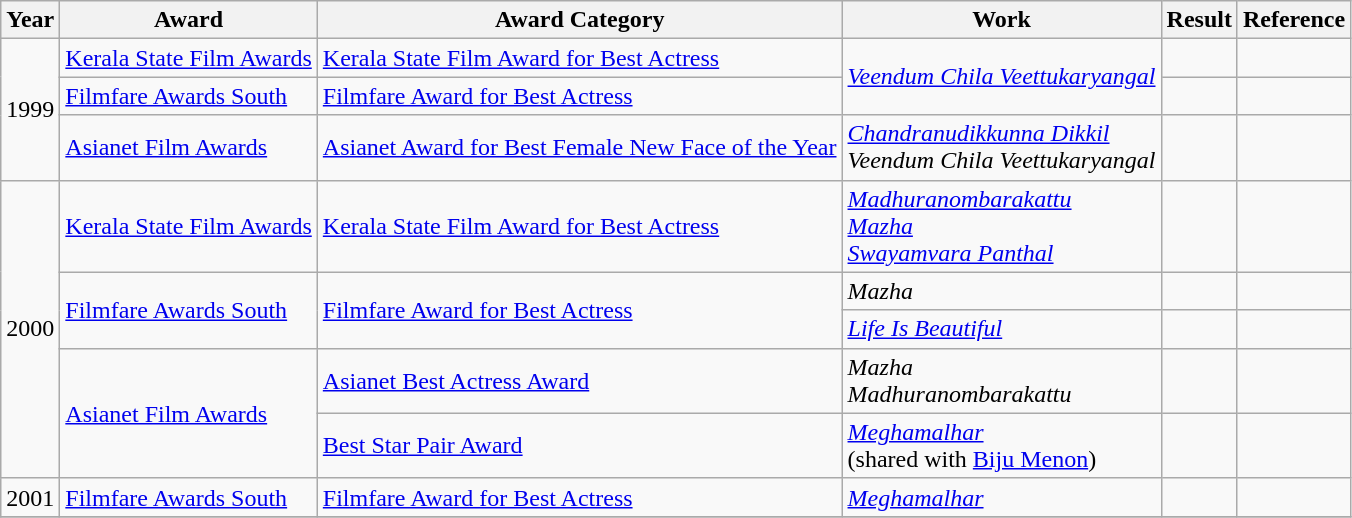<table class="wikitable">
<tr>
<th>Year</th>
<th>Award</th>
<th>Award Category</th>
<th>Work</th>
<th>Result</th>
<th>Reference</th>
</tr>
<tr>
<td rowspan="3">1999</td>
<td><a href='#'>Kerala State Film Awards</a></td>
<td><a href='#'>Kerala State Film Award for Best Actress</a></td>
<td rowspan="2"><em><a href='#'>Veendum Chila Veettukaryangal</a></em></td>
<td></td>
<td></td>
</tr>
<tr>
<td><a href='#'>Filmfare Awards South</a></td>
<td><a href='#'>Filmfare Award for Best Actress</a></td>
<td></td>
<td></td>
</tr>
<tr>
<td><a href='#'>Asianet Film Awards</a></td>
<td><a href='#'>Asianet Award for Best Female New Face of the Year</a></td>
<td><em><a href='#'>Chandranudikkunna Dikkil</a></em><br><em>Veendum Chila Veettukaryangal</em></td>
<td></td>
<td></td>
</tr>
<tr>
<td rowspan="5">2000</td>
<td><a href='#'>Kerala State Film Awards</a></td>
<td><a href='#'>Kerala State Film Award for Best Actress</a></td>
<td><em><a href='#'>Madhuranombarakattu</a></em><br><em><a href='#'>Mazha</a></em><br> <em><a href='#'>Swayamvara Panthal</a></em></td>
<td></td>
<td></td>
</tr>
<tr>
<td rowspan="2"><a href='#'>Filmfare Awards South</a></td>
<td rowspan="2"><a href='#'>Filmfare Award for Best Actress</a></td>
<td><em>Mazha</em></td>
<td></td>
<td></td>
</tr>
<tr>
<td><em><a href='#'>Life Is Beautiful</a></em></td>
<td></td>
<td></td>
</tr>
<tr>
<td rowspan="2"><a href='#'>Asianet Film Awards</a></td>
<td><a href='#'>Asianet Best Actress Award</a></td>
<td><em>Mazha</em><br><em>Madhuranombarakattu</em><br></td>
<td></td>
<td></td>
</tr>
<tr>
<td><a href='#'>Best Star Pair Award</a></td>
<td><em><a href='#'>Meghamalhar</a></em><br>(shared with <a href='#'>Biju Menon</a>)</td>
<td></td>
<td></td>
</tr>
<tr>
<td>2001</td>
<td><a href='#'>Filmfare Awards South</a></td>
<td><a href='#'>Filmfare Award for Best Actress</a></td>
<td><em><a href='#'>Meghamalhar</a></em></td>
<td></td>
<td></td>
</tr>
<tr>
</tr>
</table>
